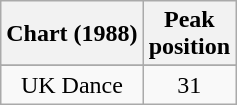<table class="wikitable sortable plainrowheaders" style="text-align:center">
<tr>
<th>Chart (1988)</th>
<th>Peak<br>position</th>
</tr>
<tr>
</tr>
<tr>
</tr>
<tr>
</tr>
<tr>
</tr>
<tr>
<td>UK Dance</td>
<td>31</td>
</tr>
</table>
